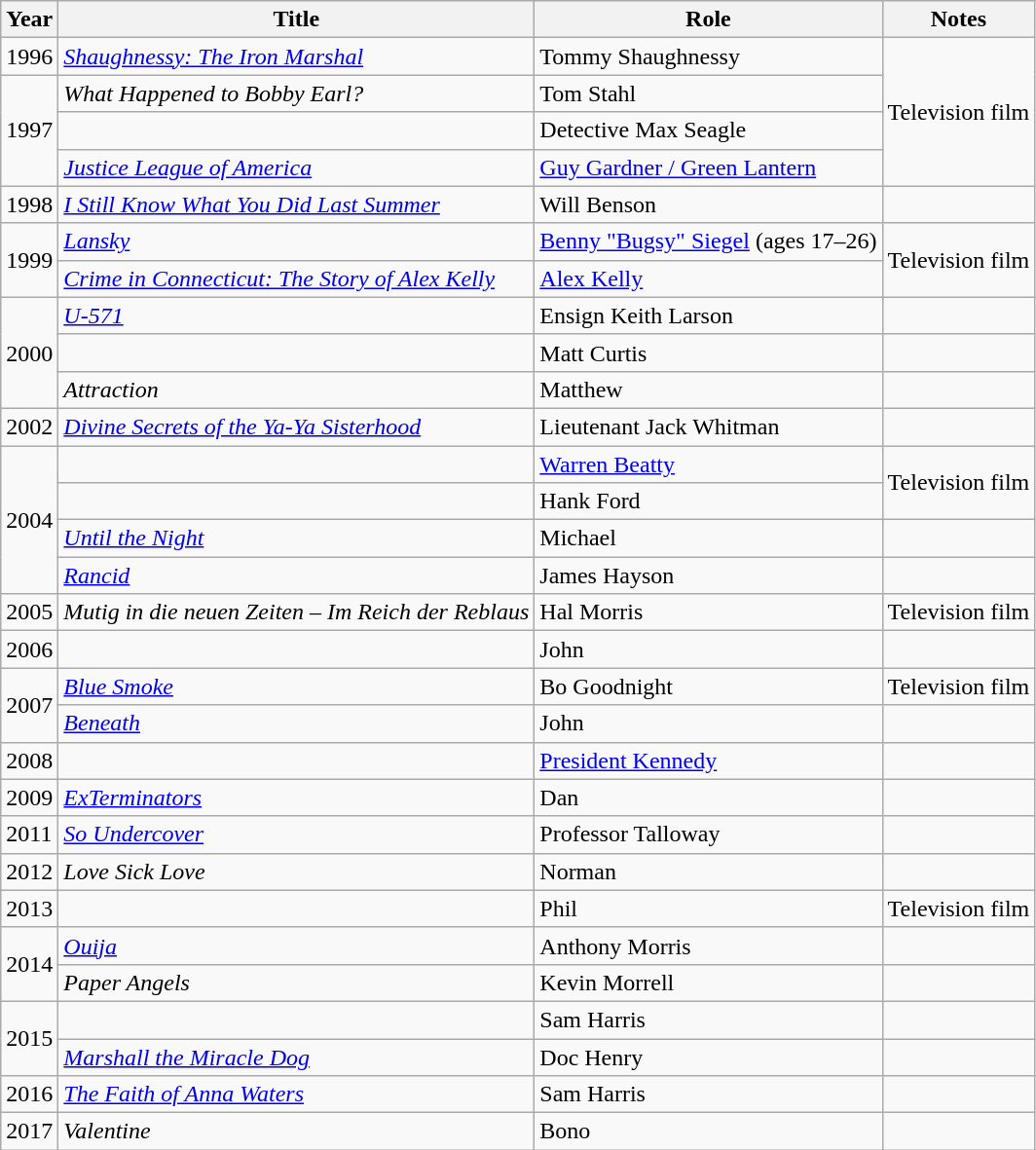<table class="wikitable sortable">
<tr>
<th>Year</th>
<th>Title</th>
<th>Role</th>
<th class="unsortable">Notes</th>
</tr>
<tr>
<td>1996</td>
<td><em><a href='#'>Shaughnessy: The Iron Marshal</a></em></td>
<td>Tommy Shaughnessy</td>
<td rowspan="4">Television film</td>
</tr>
<tr>
<td rowspan="3">1997</td>
<td><em>What Happened to Bobby Earl?</em></td>
<td>Tom Stahl</td>
</tr>
<tr>
<td><em></em></td>
<td>Detective Max Seagle</td>
</tr>
<tr>
<td><em><a href='#'>Justice League of America</a></em></td>
<td><a href='#'>Guy Gardner / Green Lantern</a></td>
</tr>
<tr>
<td>1998</td>
<td><em><a href='#'>I Still Know What You Did Last Summer</a></em></td>
<td>Will Benson</td>
<td></td>
</tr>
<tr>
<td rowspan="2">1999</td>
<td><em><a href='#'>Lansky</a></em></td>
<td><a href='#'>Benny "Bugsy" Siegel</a> (ages 17–26)</td>
<td rowspan="2">Television film</td>
</tr>
<tr>
<td><em><a href='#'>Crime in Connecticut: The Story of Alex Kelly</a></em></td>
<td><a href='#'>Alex Kelly</a></td>
</tr>
<tr>
<td rowspan="3">2000</td>
<td><em><a href='#'>U-571</a></em></td>
<td>Ensign Keith Larson</td>
<td></td>
</tr>
<tr>
<td><em></em></td>
<td>Matt Curtis</td>
<td></td>
</tr>
<tr>
<td><em>Attraction</em></td>
<td>Matthew</td>
<td></td>
</tr>
<tr>
<td>2002</td>
<td><em><a href='#'>Divine Secrets of the Ya-Ya Sisterhood</a></em></td>
<td>Lieutenant Jack Whitman</td>
<td></td>
</tr>
<tr>
<td rowspan="4">2004</td>
<td><em></em></td>
<td><a href='#'>Warren Beatty</a></td>
<td rowspan="2">Television film</td>
</tr>
<tr>
<td><em></em></td>
<td>Hank Ford</td>
</tr>
<tr>
<td><em><a href='#'>Until the Night</a></em></td>
<td>Michael</td>
<td></td>
</tr>
<tr>
<td><em><a href='#'>Rancid</a></em></td>
<td>James Hayson</td>
<td></td>
</tr>
<tr>
<td>2005</td>
<td><em>Mutig in die neuen Zeiten – Im Reich der Reblaus</em></td>
<td>Hal Morris</td>
<td>Television film</td>
</tr>
<tr>
<td>2006</td>
<td><em></em></td>
<td>John</td>
<td></td>
</tr>
<tr>
<td rowspan="2">2007</td>
<td><em><a href='#'>Blue Smoke</a></em></td>
<td>Bo Goodnight</td>
<td>Television film</td>
</tr>
<tr>
<td><em><a href='#'>Beneath</a></em></td>
<td>John</td>
<td></td>
</tr>
<tr>
<td>2008</td>
<td><em></em></td>
<td><a href='#'>President Kennedy</a></td>
<td></td>
</tr>
<tr>
<td>2009</td>
<td><em><a href='#'>ExTerminators</a></em></td>
<td>Dan</td>
<td></td>
</tr>
<tr>
<td>2011</td>
<td><em><a href='#'>So Undercover</a></em></td>
<td>Professor Talloway</td>
<td></td>
</tr>
<tr>
<td>2012</td>
<td><em>Love Sick Love</em></td>
<td>Norman</td>
<td></td>
</tr>
<tr>
<td>2013</td>
<td><em></em></td>
<td>Phil</td>
<td>Television film</td>
</tr>
<tr>
<td rowspan="2">2014</td>
<td><em><a href='#'>Ouija</a></em></td>
<td>Anthony Morris</td>
<td></td>
</tr>
<tr>
<td><em>Paper Angels</em></td>
<td>Kevin Morrell</td>
<td></td>
</tr>
<tr>
<td rowspan="2">2015</td>
<td><em></em></td>
<td>Sam Harris</td>
<td></td>
</tr>
<tr>
<td><em><a href='#'>Marshall the Miracle Dog</a></em></td>
<td>Doc Henry</td>
<td></td>
</tr>
<tr>
<td>2016</td>
<td><em><a href='#'>The Faith of Anna Waters</a></em></td>
<td>Sam Harris</td>
<td></td>
</tr>
<tr>
<td>2017</td>
<td><em>Valentine</em></td>
<td>Bono</td>
<td></td>
</tr>
</table>
